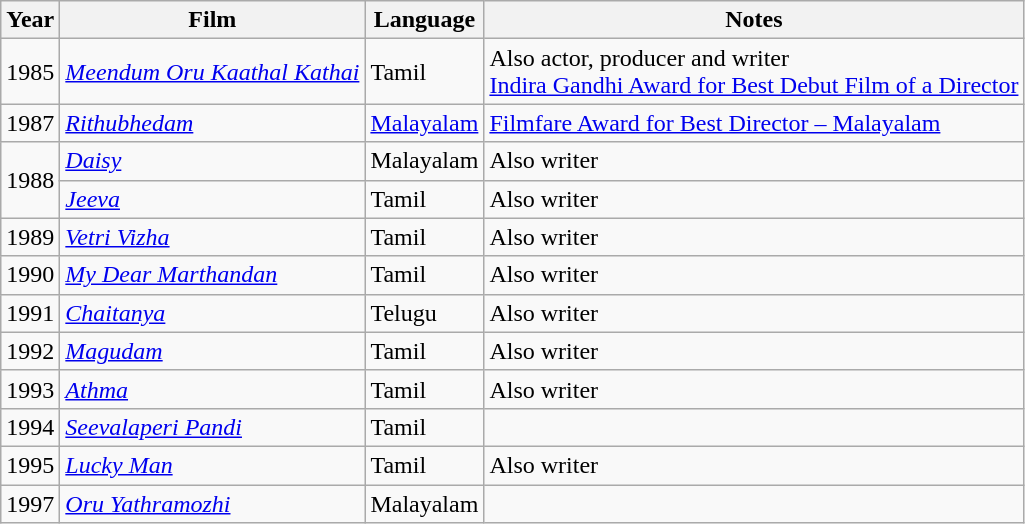<table class="wikitable sortable">
<tr>
<th>Year</th>
<th>Film</th>
<th>Language</th>
<th>Notes</th>
</tr>
<tr>
<td>1985</td>
<td><em><a href='#'>Meendum Oru Kaathal Kathai</a></em></td>
<td>Tamil</td>
<td>Also actor, producer and writer<br><a href='#'>Indira Gandhi Award for Best Debut Film of a Director</a></td>
</tr>
<tr>
<td>1987</td>
<td><em><a href='#'>Rithubhedam</a></em></td>
<td><a href='#'>Malayalam</a></td>
<td><a href='#'>Filmfare Award for Best Director – Malayalam</a></td>
</tr>
<tr>
<td rowspan="2">1988</td>
<td><em><a href='#'>Daisy</a></em></td>
<td>Malayalam</td>
<td>Also writer</td>
</tr>
<tr>
<td><em><a href='#'>Jeeva</a></em></td>
<td>Tamil</td>
<td>Also writer</td>
</tr>
<tr>
<td>1989</td>
<td><em><a href='#'>Vetri Vizha</a></em></td>
<td>Tamil</td>
<td>Also writer</td>
</tr>
<tr>
<td>1990</td>
<td><em><a href='#'>My Dear Marthandan</a></em></td>
<td>Tamil</td>
<td>Also writer</td>
</tr>
<tr>
<td>1991</td>
<td><em><a href='#'>Chaitanya</a></em></td>
<td>Telugu</td>
<td>Also writer</td>
</tr>
<tr>
<td>1992</td>
<td><em><a href='#'>Magudam</a></em></td>
<td>Tamil</td>
<td>Also writer</td>
</tr>
<tr>
<td>1993</td>
<td><em><a href='#'>Athma</a></em></td>
<td>Tamil</td>
<td>Also writer</td>
</tr>
<tr>
<td>1994</td>
<td><em><a href='#'>Seevalaperi Pandi</a></em></td>
<td>Tamil</td>
<td></td>
</tr>
<tr>
<td>1995</td>
<td><em><a href='#'>Lucky Man</a></em></td>
<td>Tamil</td>
<td>Also writer</td>
</tr>
<tr>
<td>1997</td>
<td><em><a href='#'>Oru Yathramozhi</a></em></td>
<td>Malayalam</td>
<td></td>
</tr>
</table>
